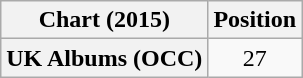<table class="wikitable sortable plainrowheaders" style="text-align:center">
<tr>
<th scope="col">Chart (2015)</th>
<th scope="col">Position</th>
</tr>
<tr>
<th scope="row">UK Albums (OCC)</th>
<td>27</td>
</tr>
</table>
